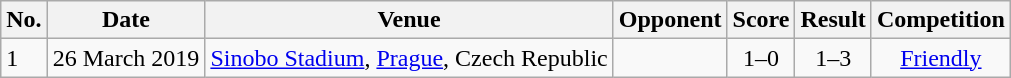<table class="wikitable sortable">
<tr>
<th scope="col">No.</th>
<th scope="col">Date</th>
<th scope="col">Venue</th>
<th scope="col">Opponent</th>
<th scope="col">Score</th>
<th scope="col">Result</th>
<th scope="col">Competition</th>
</tr>
<tr>
<td>1</td>
<td>26 March 2019</td>
<td><a href='#'>Sinobo Stadium</a>, <a href='#'>Prague</a>, Czech Republic</td>
<td style="text-align:center"></td>
<td style="text-align:center">1–0</td>
<td style="text-align:center">1–3</td>
<td align="center"><a href='#'>Friendly</a></td>
</tr>
</table>
